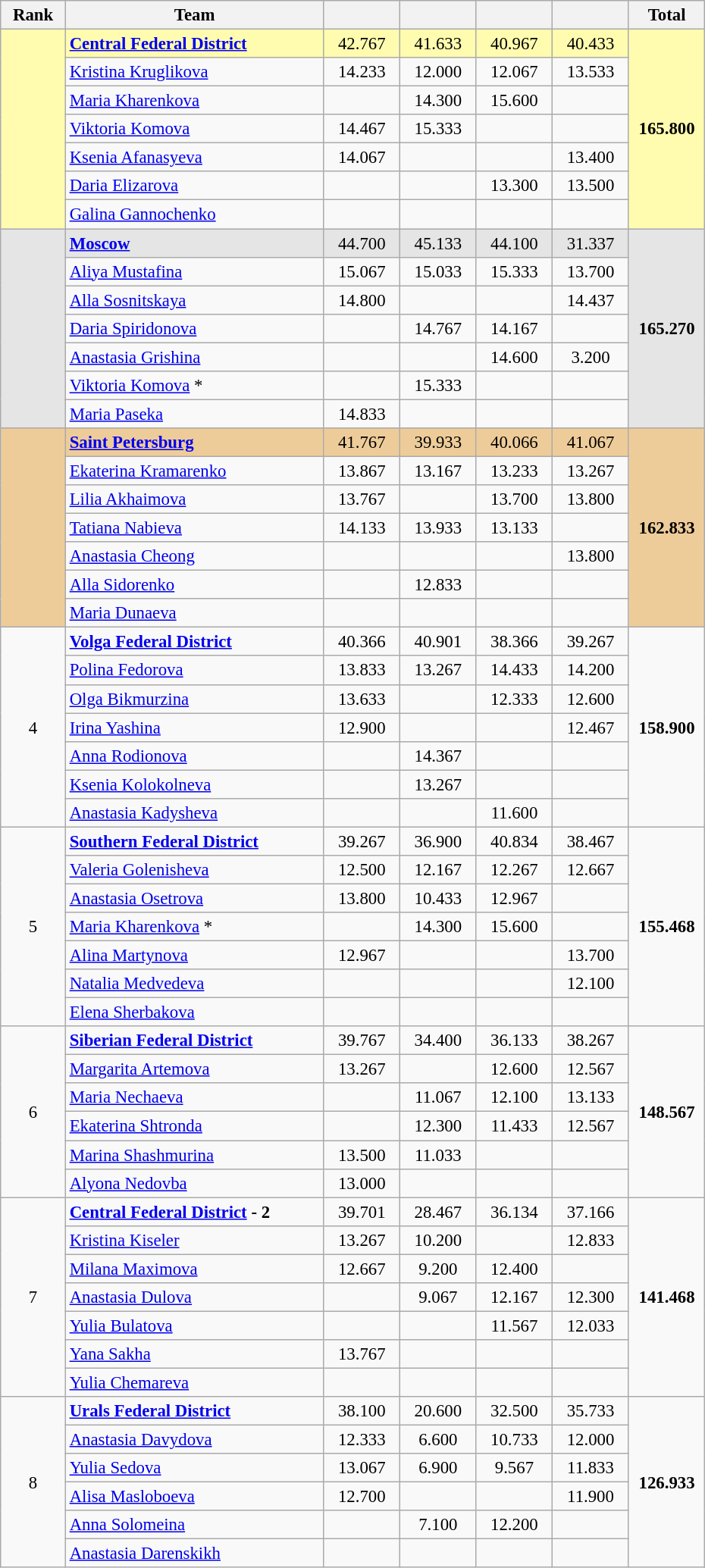<table class="wikitable" style="text-align:center; font-size:95%">
<tr>
<th scope="col" style="width:50px;">Rank</th>
<th scope="col" style="width:220px;">Team</th>
<th scope="col" style="width:60px;"></th>
<th scope="col" style="width:60px;"></th>
<th scope="col" style="width:60px;"></th>
<th scope="col" style="width:60px;"></th>
<th scope="col" style="width:60px;">Total</th>
</tr>
<tr style="background:#fffcaf;">
<td rowspan=7></td>
<td style="text-align:left;"><strong><a href='#'>Central Federal District</a></strong></td>
<td>42.767</td>
<td>41.633</td>
<td>40.967</td>
<td>40.433</td>
<td rowspan=7><strong>165.800</strong></td>
</tr>
<tr>
<td style="text-align:left;"><a href='#'>Kristina Kruglikova</a></td>
<td>14.233</td>
<td>12.000</td>
<td>12.067</td>
<td>13.533</td>
</tr>
<tr>
<td style="text-align:left;"><a href='#'>Maria Kharenkova</a></td>
<td></td>
<td>14.300</td>
<td>15.600</td>
<td></td>
</tr>
<tr>
<td style="text-align:left;"><a href='#'>Viktoria Komova</a></td>
<td>14.467</td>
<td>15.333</td>
<td></td>
<td></td>
</tr>
<tr>
<td style="text-align:left;"><a href='#'>Ksenia Afanasyeva</a></td>
<td>14.067</td>
<td></td>
<td></td>
<td>13.400</td>
</tr>
<tr>
<td style="text-align:left;"><a href='#'>Daria Elizarova</a></td>
<td></td>
<td></td>
<td>13.300</td>
<td>13.500</td>
</tr>
<tr>
<td style="text-align:left;"><a href='#'>Galina Gannochenko</a></td>
<td></td>
<td></td>
<td></td>
<td></td>
</tr>
<tr style="background:#e5e5e5;">
<td rowspan=7></td>
<td style="text-align:left;"><strong><a href='#'>Moscow</a></strong></td>
<td>44.700</td>
<td>45.133</td>
<td>44.100</td>
<td>31.337</td>
<td rowspan=7><strong>165.270</strong></td>
</tr>
<tr>
<td style="text-align:left;"><a href='#'>Aliya Mustafina</a></td>
<td>15.067</td>
<td>15.033</td>
<td>15.333</td>
<td>13.700</td>
</tr>
<tr>
<td style="text-align:left;"><a href='#'>Alla Sosnitskaya</a></td>
<td>14.800</td>
<td></td>
<td></td>
<td>14.437</td>
</tr>
<tr>
<td style="text-align:left;"><a href='#'>Daria Spiridonova</a></td>
<td></td>
<td>14.767</td>
<td>14.167</td>
<td></td>
</tr>
<tr>
<td style="text-align:left;"><a href='#'>Anastasia Grishina</a></td>
<td></td>
<td></td>
<td>14.600</td>
<td>3.200</td>
</tr>
<tr>
<td style="text-align:left;"><a href='#'>Viktoria Komova</a> *</td>
<td></td>
<td>15.333</td>
<td></td>
<td></td>
</tr>
<tr>
<td style="text-align:left;"><a href='#'>Maria Paseka</a></td>
<td>14.833</td>
<td></td>
<td></td>
<td></td>
</tr>
<tr style="background:#ec9;">
<td rowspan=7></td>
<td style="text-align:left;"><strong><a href='#'>Saint Petersburg</a></strong></td>
<td>41.767</td>
<td>39.933</td>
<td>40.066</td>
<td>41.067</td>
<td rowspan=7><strong>162.833</strong></td>
</tr>
<tr>
<td style="text-align:left;"><a href='#'>Ekaterina Kramarenko</a></td>
<td>13.867</td>
<td>13.167</td>
<td>13.233</td>
<td>13.267</td>
</tr>
<tr>
<td style="text-align:left;"><a href='#'>Lilia Akhaimova</a></td>
<td>13.767</td>
<td></td>
<td>13.700</td>
<td>13.800</td>
</tr>
<tr>
<td style="text-align:left;"><a href='#'>Tatiana Nabieva</a></td>
<td>14.133</td>
<td>13.933</td>
<td>13.133</td>
<td></td>
</tr>
<tr>
<td style="text-align:left;"><a href='#'>Anastasia Cheong</a></td>
<td></td>
<td></td>
<td></td>
<td>13.800</td>
</tr>
<tr>
<td style="text-align:left;"><a href='#'>Alla Sidorenko</a></td>
<td></td>
<td>12.833</td>
<td></td>
<td></td>
</tr>
<tr>
<td style="text-align:left;"><a href='#'>Maria Dunaeva</a></td>
<td></td>
<td></td>
<td></td>
<td></td>
</tr>
<tr>
<td rowspan=7>4</td>
<td style="text-align:left;"><strong><a href='#'>Volga Federal District</a></strong></td>
<td>40.366</td>
<td>40.901</td>
<td>38.366</td>
<td>39.267</td>
<td rowspan=7><strong>158.900</strong></td>
</tr>
<tr>
<td style="text-align:left;"><a href='#'>Polina Fedorova</a></td>
<td>13.833</td>
<td>13.267</td>
<td>14.433</td>
<td>14.200</td>
</tr>
<tr>
<td style="text-align:left;"><a href='#'>Olga Bikmurzina</a></td>
<td>13.633</td>
<td></td>
<td>12.333</td>
<td>12.600</td>
</tr>
<tr>
<td style="text-align:left;"><a href='#'>Irina Yashina</a></td>
<td>12.900</td>
<td></td>
<td></td>
<td>12.467</td>
</tr>
<tr>
<td style="text-align:left;"><a href='#'>Anna Rodionova</a></td>
<td></td>
<td>14.367</td>
<td></td>
<td></td>
</tr>
<tr>
<td style="text-align:left;"><a href='#'>Ksenia Kolokolneva</a></td>
<td></td>
<td>13.267</td>
<td></td>
<td></td>
</tr>
<tr>
<td style="text-align:left;"><a href='#'>Anastasia Kadysheva</a></td>
<td></td>
<td></td>
<td>11.600</td>
<td></td>
</tr>
<tr>
<td rowspan=7>5</td>
<td style="text-align:left;"><strong><a href='#'>Southern Federal District</a></strong></td>
<td>39.267</td>
<td>36.900</td>
<td>40.834</td>
<td>38.467</td>
<td rowspan=7><strong>155.468</strong></td>
</tr>
<tr>
<td style="text-align:left;"><a href='#'>Valeria Golenisheva</a></td>
<td>12.500</td>
<td>12.167</td>
<td>12.267</td>
<td>12.667</td>
</tr>
<tr>
<td style="text-align:left;"><a href='#'>Anastasia Osetrova</a></td>
<td>13.800</td>
<td>10.433</td>
<td>12.967</td>
<td></td>
</tr>
<tr>
<td style="text-align:left;"><a href='#'>Maria Kharenkova</a> *</td>
<td></td>
<td>14.300</td>
<td>15.600</td>
<td></td>
</tr>
<tr>
<td style="text-align:left;"><a href='#'>Alina Martynova</a></td>
<td>12.967</td>
<td></td>
<td></td>
<td>13.700</td>
</tr>
<tr>
<td style="text-align:left;"><a href='#'>Natalia Medvedeva</a></td>
<td></td>
<td></td>
<td></td>
<td>12.100</td>
</tr>
<tr>
<td style="text-align:left;"><a href='#'>Elena Sherbakova</a></td>
<td></td>
<td></td>
<td></td>
<td></td>
</tr>
<tr>
<td rowspan=6>6</td>
<td style="text-align:left;"><strong><a href='#'>Siberian Federal District</a></strong></td>
<td>39.767</td>
<td>34.400</td>
<td>36.133</td>
<td>38.267</td>
<td rowspan=6><strong>148.567</strong></td>
</tr>
<tr>
<td style="text-align:left;"><a href='#'>Margarita Artemova</a></td>
<td>13.267</td>
<td></td>
<td>12.600</td>
<td>12.567</td>
</tr>
<tr>
<td style="text-align:left;"><a href='#'>Maria Nechaeva</a></td>
<td></td>
<td>11.067</td>
<td>12.100</td>
<td>13.133</td>
</tr>
<tr>
<td style="text-align:left;"><a href='#'>Ekaterina Shtronda</a></td>
<td></td>
<td>12.300</td>
<td>11.433</td>
<td>12.567</td>
</tr>
<tr>
<td style="text-align:left;"><a href='#'>Marina Shashmurina</a></td>
<td>13.500</td>
<td>11.033</td>
<td></td>
<td></td>
</tr>
<tr>
<td style="text-align:left;"><a href='#'>Alyona Nedovba</a></td>
<td>13.000</td>
<td></td>
<td></td>
<td></td>
</tr>
<tr>
<td rowspan=7>7</td>
<td style="text-align:left;"><strong><a href='#'>Central Federal District</a> - 2</strong></td>
<td>39.701</td>
<td>28.467</td>
<td>36.134</td>
<td>37.166</td>
<td rowspan=7><strong>141.468</strong></td>
</tr>
<tr>
<td style="text-align:left;"><a href='#'>Kristina Kiseler</a></td>
<td>13.267</td>
<td>10.200</td>
<td></td>
<td>12.833</td>
</tr>
<tr>
<td style="text-align:left;"><a href='#'>Milana Maximova</a></td>
<td>12.667</td>
<td>9.200</td>
<td>12.400</td>
<td></td>
</tr>
<tr>
<td style="text-align:left;"><a href='#'>Anastasia Dulova</a></td>
<td></td>
<td>9.067</td>
<td>12.167</td>
<td>12.300</td>
</tr>
<tr>
<td style="text-align:left;"><a href='#'>Yulia Bulatova</a></td>
<td></td>
<td></td>
<td>11.567</td>
<td>12.033</td>
</tr>
<tr>
<td style="text-align:left;"><a href='#'>Yana Sakha</a></td>
<td>13.767</td>
<td></td>
<td></td>
<td></td>
</tr>
<tr>
<td style="text-align:left;"><a href='#'>Yulia Chemareva</a></td>
<td></td>
<td></td>
<td></td>
<td></td>
</tr>
<tr>
<td rowspan=6>8</td>
<td style="text-align:left;"><strong><a href='#'>Urals Federal District</a></strong></td>
<td>38.100</td>
<td>20.600</td>
<td>32.500</td>
<td>35.733</td>
<td rowspan=6><strong>126.933</strong></td>
</tr>
<tr>
<td style="text-align:left;"><a href='#'>Anastasia Davydova</a></td>
<td>12.333</td>
<td>6.600</td>
<td>10.733</td>
<td>12.000</td>
</tr>
<tr>
<td style="text-align:left;"><a href='#'>Yulia Sedova</a></td>
<td>13.067</td>
<td>6.900</td>
<td>9.567</td>
<td>11.833</td>
</tr>
<tr>
<td style="text-align:left;"><a href='#'>Alisa Masloboeva</a></td>
<td>12.700</td>
<td></td>
<td></td>
<td>11.900</td>
</tr>
<tr>
<td style="text-align:left;"><a href='#'>Anna Solomeina</a></td>
<td></td>
<td>7.100</td>
<td>12.200</td>
<td></td>
</tr>
<tr>
<td style="text-align:left;"><a href='#'>Anastasia Darenskikh</a></td>
<td></td>
<td></td>
<td></td>
<td></td>
</tr>
</table>
